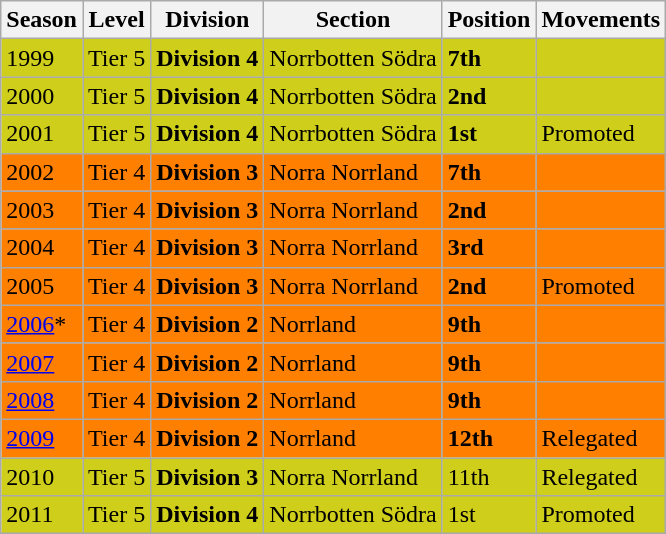<table class="wikitable">
<tr style="background:#f0f6fa;">
<th>Season</th>
<th>Level</th>
<th>Division</th>
<th>Section</th>
<th>Position</th>
<th>Movements</th>
</tr>
<tr style="background:#CECE1B;">
<td>1999</td>
<td>Tier 5</td>
<td><strong>Division 4</strong></td>
<td>Norrbotten Södra</td>
<td><strong>7th</strong></td>
<td></td>
</tr>
<tr style="background:#CECE1B;">
<td>2000</td>
<td>Tier 5</td>
<td><strong>Division 4</strong></td>
<td>Norrbotten Södra</td>
<td><strong>2nd</strong></td>
<td></td>
</tr>
<tr style="background:#CECE1B;">
<td>2001</td>
<td>Tier 5</td>
<td><strong>Division 4</strong></td>
<td>Norrbotten Södra</td>
<td><strong>1st</strong></td>
<td>Promoted</td>
</tr>
<tr style="background:#FF7F00;">
<td>2002</td>
<td>Tier 4</td>
<td><strong>Division 3</strong></td>
<td>Norra Norrland</td>
<td><strong>7th</strong></td>
<td></td>
</tr>
<tr style="background:#FF7F00;">
<td>2003</td>
<td>Tier 4</td>
<td><strong>Division 3</strong></td>
<td>Norra Norrland</td>
<td><strong>2nd</strong></td>
<td></td>
</tr>
<tr style="background:#FF7F00;">
<td>2004</td>
<td>Tier 4</td>
<td><strong>Division 3</strong></td>
<td>Norra Norrland</td>
<td><strong>3rd</strong></td>
<td></td>
</tr>
<tr style="background:#FF7F00;">
<td>2005</td>
<td>Tier 4</td>
<td><strong>Division 3</strong></td>
<td>Norra Norrland</td>
<td><strong>2nd</strong></td>
<td>Promoted</td>
</tr>
<tr style="background:#FF7F00;">
<td><a href='#'>2006</a>*</td>
<td>Tier 4</td>
<td><strong>Division 2</strong></td>
<td>Norrland</td>
<td><strong>9th</strong></td>
<td></td>
</tr>
<tr style="background:#FF7F00;">
<td><a href='#'>2007</a></td>
<td>Tier 4</td>
<td><strong>Division 2</strong></td>
<td>Norrland</td>
<td><strong>9th</strong></td>
<td></td>
</tr>
<tr style="background:#FF7F00;">
<td><a href='#'>2008</a></td>
<td>Tier 4</td>
<td><strong>Division 2</strong></td>
<td>Norrland</td>
<td><strong>9th</strong></td>
<td></td>
</tr>
<tr style="background:#FF7F00;">
<td><a href='#'>2009</a></td>
<td>Tier 4</td>
<td><strong>Division 2</strong></td>
<td>Norrland</td>
<td><strong>12th</strong></td>
<td>Relegated</td>
</tr>
<tr style="background:#CECE1B;">
<td>2010</td>
<td>Tier 5</td>
<td><strong>Division 3</strong></td>
<td>Norra Norrland</td>
<td>11th</td>
<td>Relegated</td>
</tr>
<tr style="background:#CECE1B;">
<td>2011</td>
<td>Tier 5</td>
<td><strong>Division 4</strong></td>
<td>Norrbotten Södra</td>
<td>1st</td>
<td>Promoted</td>
</tr>
</table>
